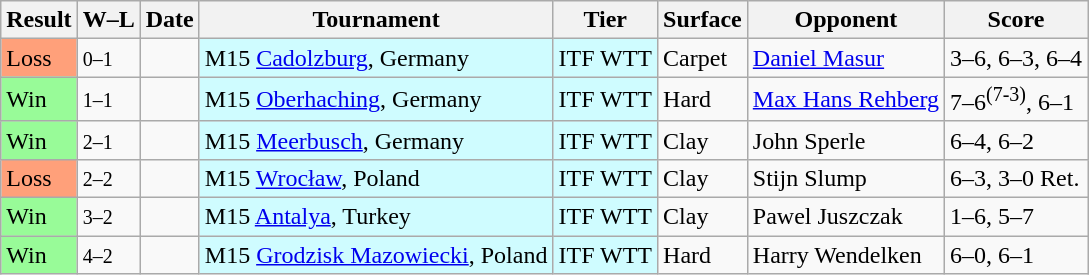<table class="wikitable sortable">
<tr>
<th>Result</th>
<th class="unsortable">W–L</th>
<th>Date</th>
<th>Tournament</th>
<th>Tier</th>
<th>Surface</th>
<th>Opponent</th>
<th class="unsortable">Score</th>
</tr>
<tr>
<td style=background:#ffa07a>Loss</td>
<td><small>0–1</small></td>
<td></td>
<td style=background:#cffcff>M15 <a href='#'>Cadolzburg</a>, Germany</td>
<td style=background:#cffcff>ITF WTT</td>
<td>Carpet</td>
<td> <a href='#'>Daniel Masur</a></td>
<td>3–6, 6–3, 6–4</td>
</tr>
<tr>
<td bgcolor=98FB98>Win</td>
<td><small>1–1</small></td>
<td></td>
<td style=background:#cffcff>M15 <a href='#'>Oberhaching</a>, Germany</td>
<td style=background:#cffcff>ITF WTT</td>
<td>Hard</td>
<td> <a href='#'>Max Hans Rehberg</a></td>
<td>7–6<sup>(7-3)</sup>, 6–1</td>
</tr>
<tr>
<td bgcolor=98FB98>Win</td>
<td><small>2–1</small></td>
<td></td>
<td style=background:#cffcff>M15 <a href='#'>Meerbusch</a>, Germany</td>
<td style=background:#cffcff>ITF WTT</td>
<td>Clay</td>
<td> John Sperle</td>
<td>6–4, 6–2</td>
</tr>
<tr>
<td style=background:#ffa07a>Loss</td>
<td><small>2–2</small></td>
<td></td>
<td style=background:#cffcff>M15 <a href='#'>Wrocław</a>, Poland</td>
<td style=background:#cffcff>ITF WTT</td>
<td>Clay</td>
<td> Stijn Slump</td>
<td>6–3, 3–0 Ret.</td>
</tr>
<tr>
<td bgcolor=98FB98>Win</td>
<td><small>3–2</small></td>
<td></td>
<td style=background:#cffcff>M15 <a href='#'>Antalya</a>, Turkey</td>
<td style=background:#cffcff>ITF WTT</td>
<td>Clay</td>
<td> Pawel Juszczak</td>
<td>1–6, 5–7</td>
</tr>
<tr>
<td bgcolor=98FB98>Win</td>
<td><small>4–2</small></td>
<td></td>
<td style=background:#cffcff>M15 <a href='#'>Grodzisk Mazowiecki</a>, Poland</td>
<td style=background:#cffcff>ITF WTT</td>
<td>Hard</td>
<td> Harry Wendelken</td>
<td>6–0, 6–1</td>
</tr>
</table>
